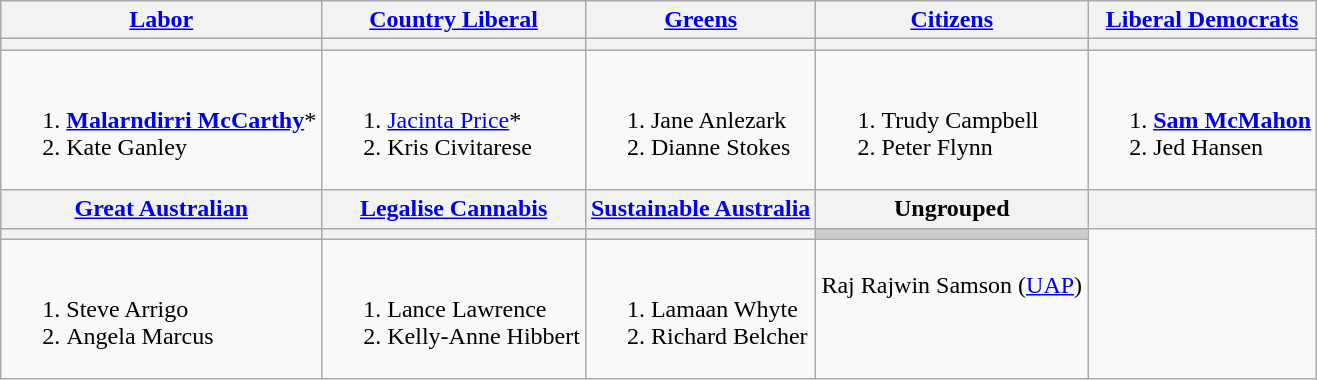<table class=wikitable>
<tr>
<th><a href='#'>Labor</a></th>
<th><a href='#'>Country Liberal</a></th>
<th><a href='#'>Greens</a></th>
<th><a href='#'>Citizens</a></th>
<th><a href='#'>Liberal Democrats</a></th>
</tr>
<tr style=background:#ccc>
<th></th>
<th></th>
<th></th>
<th></th>
<th></th>
</tr>
<tr>
<td><br><ol><li><strong><a href='#'>Malarndirri McCarthy</a></strong>*</li><li>Kate Ganley</li></ol></td>
<td><br><ol><li><a href='#'>Jacinta Price</a>*</li><li>Kris Civitarese</li></ol></td>
<td valign=top><br><ol><li>Jane Anlezark</li><li>Dianne Stokes</li></ol></td>
<td valign=top><br><ol><li>Trudy Campbell</li><li>Peter Flynn</li></ol></td>
<td valign=top><br><ol><li><strong><a href='#'>Sam McMahon</a></strong></li><li>Jed Hansen</li></ol></td>
</tr>
<tr>
<th><a href='#'>Great Australian</a></th>
<th><a href='#'>Legalise Cannabis</a></th>
<th><a href='#'>Sustainable Australia</a></th>
<th>Ungrouped</th>
<th></th>
</tr>
<tr style=background:#ccc>
<th></th>
<th></th>
<th></th>
<td></td>
</tr>
<tr>
<td valign=top><br><ol><li>Steve Arrigo</li><li>Angela Marcus</li></ol></td>
<td valign=top><br><ol><li>Lance Lawrence</li><li>Kelly-Anne Hibbert</li></ol></td>
<td valign=top><br><ol><li>Lamaan Whyte</li><li>Richard Belcher</li></ol></td>
<td valign=top><br>Raj Rajwin Samson (<a href='#'>UAP</a>)</td>
</tr>
</table>
